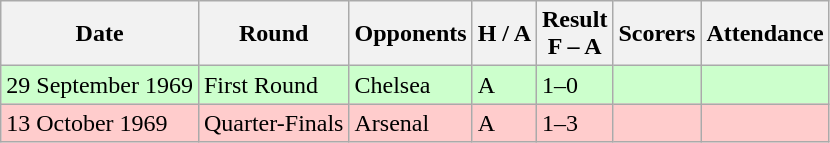<table class="wikitable">
<tr>
<th>Date</th>
<th>Round</th>
<th>Opponents</th>
<th>H / A</th>
<th>Result<br>F – A</th>
<th>Scorers</th>
<th>Attendance</th>
</tr>
<tr bgcolor="#ccffcc">
<td>29 September 1969</td>
<td>First Round</td>
<td>Chelsea</td>
<td>A</td>
<td>1–0</td>
<td></td>
<td></td>
</tr>
<tr bgcolor="#ffcccc">
<td>13 October 1969</td>
<td>Quarter-Finals</td>
<td>Arsenal</td>
<td>A</td>
<td>1–3</td>
<td></td>
<td></td>
</tr>
</table>
